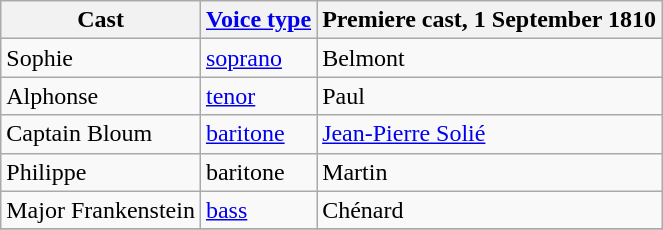<table class="wikitable">
<tr>
<th>Cast</th>
<th><a href='#'>Voice type</a></th>
<th>Premiere cast, 1 September 1810</th>
</tr>
<tr>
<td>Sophie</td>
<td><a href='#'>soprano</a></td>
<td>Belmont</td>
</tr>
<tr>
<td>Alphonse</td>
<td><a href='#'>tenor</a></td>
<td>Paul</td>
</tr>
<tr>
<td>Captain Bloum</td>
<td><a href='#'>baritone</a></td>
<td><a href='#'>Jean-Pierre Solié</a></td>
</tr>
<tr>
<td>Philippe</td>
<td>baritone</td>
<td>Martin</td>
</tr>
<tr>
<td>Major Frankenstein</td>
<td><a href='#'>bass</a></td>
<td>Chénard</td>
</tr>
<tr>
</tr>
</table>
